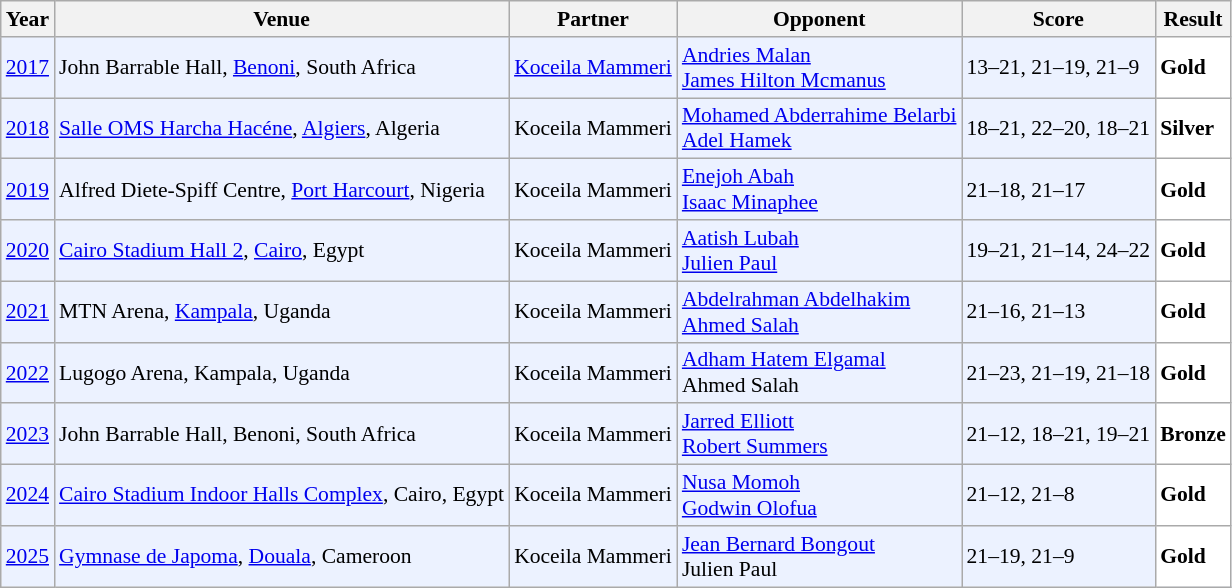<table class="sortable wikitable" style="font-size: 90%;">
<tr>
<th>Year</th>
<th>Venue</th>
<th>Partner</th>
<th>Opponent</th>
<th>Score</th>
<th>Result</th>
</tr>
<tr style="background:#ECF2FF">
<td align="center"><a href='#'>2017</a></td>
<td align="left">John Barrable Hall, <a href='#'>Benoni</a>, South Africa</td>
<td align="left"> <a href='#'>Koceila Mammeri</a></td>
<td align="left"> <a href='#'>Andries Malan</a><br> <a href='#'>James Hilton Mcmanus</a></td>
<td align="left">13–21, 21–19, 21–9</td>
<td style="text-align:left; background:white"> <strong>Gold</strong></td>
</tr>
<tr style="background:#ECF2FF">
<td align="center"><a href='#'>2018</a></td>
<td align="left"><a href='#'>Salle OMS Harcha Hacéne</a>, <a href='#'>Algiers</a>, Algeria</td>
<td align="left"> Koceila Mammeri</td>
<td align="left"> <a href='#'>Mohamed Abderrahime Belarbi</a><br> <a href='#'>Adel Hamek</a></td>
<td align="left">18–21, 22–20, 18–21</td>
<td style="text-align:left; background:white"> <strong>Silver</strong></td>
</tr>
<tr style="background:#ECF2FF">
<td align="center"><a href='#'>2019</a></td>
<td align="left">Alfred Diete-Spiff Centre, <a href='#'>Port Harcourt</a>, Nigeria</td>
<td align="left"> Koceila Mammeri</td>
<td align="left"> <a href='#'>Enejoh Abah</a><br> <a href='#'>Isaac Minaphee</a></td>
<td align="left">21–18, 21–17</td>
<td style="text-align:left; background:white"> <strong>Gold</strong></td>
</tr>
<tr style="background:#ECF2FF">
<td align="center"><a href='#'>2020</a></td>
<td align="left"><a href='#'>Cairo Stadium Hall 2</a>, <a href='#'>Cairo</a>, Egypt</td>
<td align="left"> Koceila Mammeri</td>
<td align="left"> <a href='#'>Aatish Lubah</a><br> <a href='#'>Julien Paul</a></td>
<td align="left">19–21, 21–14, 24–22</td>
<td style="text-align:left; background:white"> <strong>Gold</strong></td>
</tr>
<tr style="background:#ECF2FF">
<td align="center"><a href='#'>2021</a></td>
<td align="left">MTN Arena, <a href='#'>Kampala</a>, Uganda</td>
<td align="left"> Koceila Mammeri</td>
<td align="left"> <a href='#'>Abdelrahman Abdelhakim</a><br> <a href='#'>Ahmed Salah</a></td>
<td align="left">21–16, 21–13</td>
<td style="text-align:left; background:white"> <strong>Gold</strong></td>
</tr>
<tr style="background:#ECF2FF">
<td align="center"><a href='#'>2022</a></td>
<td align="left">Lugogo Arena, Kampala, Uganda</td>
<td align="left"> Koceila Mammeri</td>
<td align="left"> <a href='#'>Adham Hatem Elgamal</a><br> Ahmed Salah</td>
<td align="left">21–23, 21–19, 21–18</td>
<td style="text-align:left; background:white"> <strong>Gold</strong></td>
</tr>
<tr style="background:#ECF2FF">
<td align="center"><a href='#'>2023</a></td>
<td align="left">John Barrable Hall, Benoni, South Africa</td>
<td align="left"> Koceila Mammeri</td>
<td align="left"> <a href='#'>Jarred Elliott</a><br> <a href='#'>Robert Summers</a></td>
<td align="left">21–12, 18–21, 19–21</td>
<td style="text-align:left; background:white"> <strong>Bronze</strong></td>
</tr>
<tr style="background:#ECF2FF">
<td align="center"><a href='#'>2024</a></td>
<td align="left"><a href='#'>Cairo Stadium Indoor Halls Complex</a>, Cairo, Egypt</td>
<td align="left"> Koceila Mammeri</td>
<td align="left"> <a href='#'>Nusa Momoh</a><br> <a href='#'>Godwin Olofua</a></td>
<td align="left">21–12, 21–8</td>
<td style="text-align:left; background:white"> <strong>Gold</strong></td>
</tr>
<tr style="background:#ECF2FF">
<td align="center"><a href='#'>2025</a></td>
<td align="left"><a href='#'>Gymnase de Japoma</a>, <a href='#'>Douala</a>, Cameroon</td>
<td align="left"> Koceila Mammeri</td>
<td align="left"> <a href='#'>Jean Bernard Bongout</a><br> Julien Paul</td>
<td align="left">21–19, 21–9</td>
<td style="text-align:left; background:white"> <strong>Gold</strong></td>
</tr>
</table>
